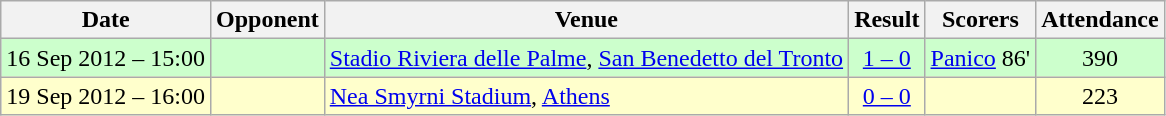<table class="wikitable">
<tr>
<th>Date</th>
<th>Opponent</th>
<th>Venue</th>
<th>Result</th>
<th>Scorers</th>
<th>Attendance</th>
</tr>
<tr bgcolor = "#ccffcc">
<td>16 Sep 2012 – 15:00</td>
<td></td>
<td><a href='#'>Stadio Riviera delle Palme</a>, <a href='#'>San Benedetto del Tronto</a></td>
<td align=center><a href='#'>1 – 0</a></td>
<td><a href='#'>Panico</a> 86'</td>
<td align="center">390</td>
</tr>
<tr bgcolor = "#ffffcc">
<td>19 Sep 2012 – 16:00</td>
<td></td>
<td><a href='#'>Nea Smyrni Stadium</a>, <a href='#'>Athens</a></td>
<td align=center><a href='#'>0 – 0</a></td>
<td></td>
<td align="center">223</td>
</tr>
</table>
